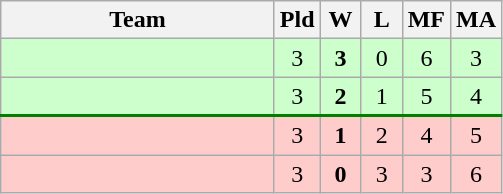<table class=wikitable style="text-align:center">
<tr>
<th width=175>Team</th>
<th width=20>Pld</th>
<th width=20>W</th>
<th width=20>L</th>
<th width=20>MF</th>
<th width=20>MA</th>
</tr>
<tr bgcolor=ccffcc>
<td style="text-align:left"></td>
<td>3</td>
<td><strong>3</strong></td>
<td>0</td>
<td>6</td>
<td>3</td>
</tr>
<tr bgcolor=ccffcc style="border-bottom:2px solid green;">
<td style="text-align:left"></td>
<td>3</td>
<td><strong>2</strong></td>
<td>1</td>
<td>5</td>
<td>4</td>
</tr>
<tr bgcolor=ffcccc>
<td style="text-align:left"></td>
<td>3</td>
<td><strong>1</strong></td>
<td>2</td>
<td>4</td>
<td>5</td>
</tr>
<tr bgcolor=ffcccc>
<td style="text-align:left"></td>
<td>3</td>
<td><strong>0</strong></td>
<td>3</td>
<td>3</td>
<td>6</td>
</tr>
</table>
